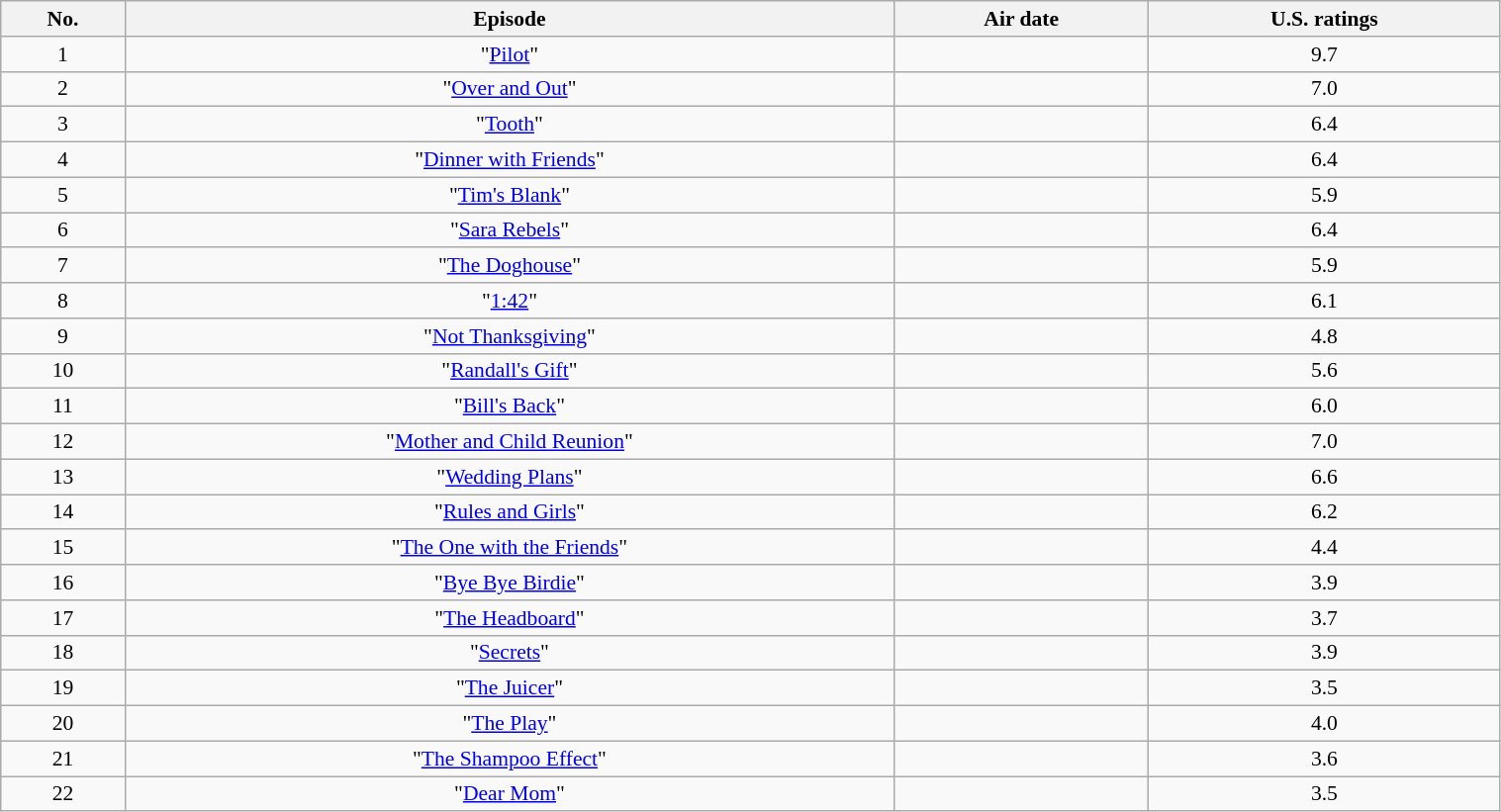<table class="wikitable" style="font-size:90%; text-align:center; width: 80%;">
<tr>
<th>No.</th>
<th>Episode</th>
<th>Air date</th>
<th>U.S. ratings</th>
</tr>
<tr>
<td>1</td>
<td>"<a href='#'>Pilot</a>"</td>
<td></td>
<td>9.7</td>
</tr>
<tr>
<td>2</td>
<td>"<a href='#'>Over and Out</a>"</td>
<td></td>
<td>7.0</td>
</tr>
<tr>
<td>3</td>
<td>"<a href='#'>Tooth</a>"</td>
<td></td>
<td>6.4</td>
</tr>
<tr>
<td>4</td>
<td>"<a href='#'>Dinner with Friends</a>"</td>
<td></td>
<td>6.4</td>
</tr>
<tr>
<td>5</td>
<td>"<a href='#'>Tim's Blank</a>"</td>
<td></td>
<td>5.9</td>
</tr>
<tr>
<td>6</td>
<td>"<a href='#'>Sara Rebels</a>"</td>
<td></td>
<td>6.4</td>
</tr>
<tr>
<td>7</td>
<td>"<a href='#'>The Doghouse</a>"</td>
<td></td>
<td>5.9</td>
</tr>
<tr>
<td>8</td>
<td>"<a href='#'>1:42</a>"</td>
<td></td>
<td>6.1</td>
</tr>
<tr>
<td>9</td>
<td>"<a href='#'>Not Thanksgiving</a>"</td>
<td></td>
<td>4.8</td>
</tr>
<tr>
<td>10</td>
<td>"<a href='#'>Randall's Gift</a>"</td>
<td></td>
<td>5.6</td>
</tr>
<tr>
<td>11</td>
<td>"<a href='#'>Bill's Back</a>"</td>
<td></td>
<td>6.0</td>
</tr>
<tr>
<td>12</td>
<td>"<a href='#'>Mother and Child Reunion</a>"</td>
<td></td>
<td>7.0</td>
</tr>
<tr>
<td>13</td>
<td>"<a href='#'>Wedding Plans</a>"</td>
<td></td>
<td>6.6</td>
</tr>
<tr>
<td>14</td>
<td>"<a href='#'>Rules and Girls</a>"</td>
<td></td>
<td>6.2</td>
</tr>
<tr>
<td>15</td>
<td>"<a href='#'>The One with the Friends</a>"</td>
<td></td>
<td>4.4</td>
</tr>
<tr>
<td>16</td>
<td>"<a href='#'>Bye Bye Birdie</a>"</td>
<td></td>
<td>3.9</td>
</tr>
<tr>
<td>17</td>
<td>"<a href='#'>The Headboard</a>"</td>
<td></td>
<td>3.7</td>
</tr>
<tr>
<td>18</td>
<td>"<a href='#'>Secrets</a>"</td>
<td></td>
<td>3.9</td>
</tr>
<tr>
<td>19</td>
<td>"<a href='#'>The Juicer</a>"</td>
<td></td>
<td>3.5</td>
</tr>
<tr>
<td>20</td>
<td>"<a href='#'>The Play</a>"</td>
<td></td>
<td>4.0</td>
</tr>
<tr>
<td>21</td>
<td>"<a href='#'>The Shampoo Effect</a>"</td>
<td></td>
<td>3.6</td>
</tr>
<tr>
<td>22</td>
<td>"<a href='#'>Dear Mom</a>"</td>
<td></td>
<td>3.5</td>
</tr>
</table>
